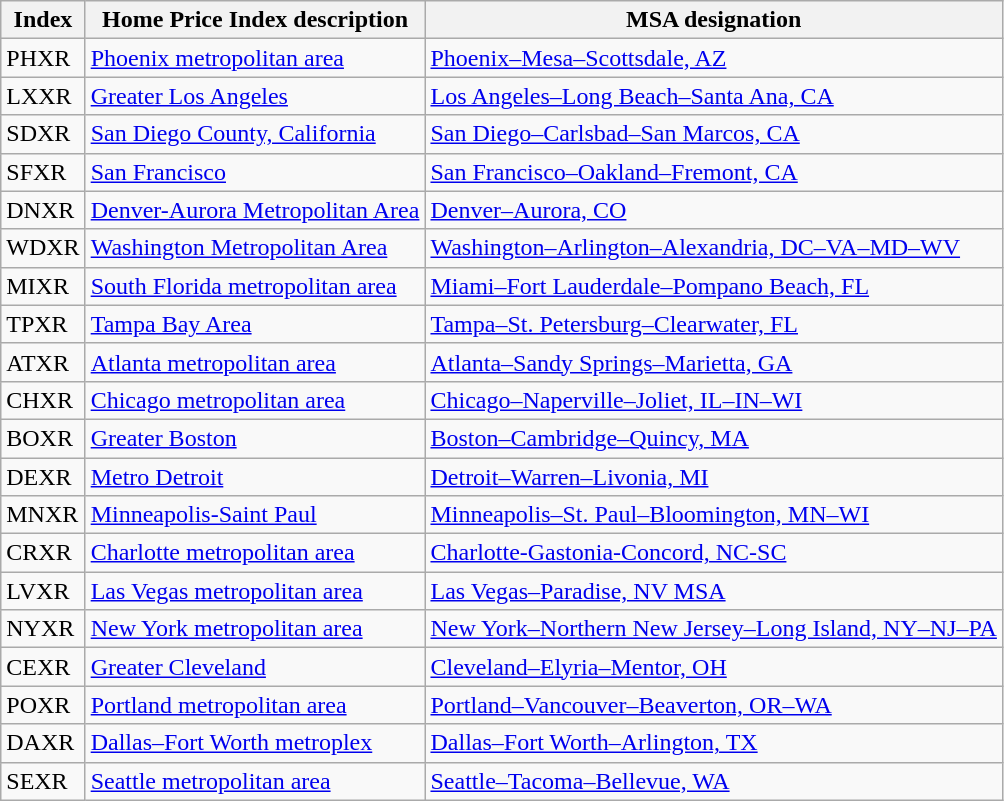<table class=wikitable>
<tr>
<th>Index</th>
<th>Home Price Index description</th>
<th>MSA designation</th>
</tr>
<tr>
<td>PHXR</td>
<td><a href='#'>Phoenix metropolitan area</a></td>
<td><a href='#'>Phoenix–Mesa–Scottsdale, AZ</a></td>
</tr>
<tr>
<td>LXXR</td>
<td><a href='#'>Greater Los Angeles</a></td>
<td><a href='#'>Los Angeles–Long Beach–Santa Ana, CA</a></td>
</tr>
<tr>
<td>SDXR</td>
<td><a href='#'>San Diego County, California</a></td>
<td><a href='#'>San Diego–Carlsbad–San Marcos, CA</a></td>
</tr>
<tr>
<td>SFXR</td>
<td><a href='#'>San Francisco</a></td>
<td><a href='#'>San Francisco–Oakland–Fremont, CA</a></td>
</tr>
<tr>
<td>DNXR</td>
<td><a href='#'>Denver-Aurora Metropolitan Area</a></td>
<td><a href='#'>Denver–Aurora, CO</a></td>
</tr>
<tr>
<td>WDXR</td>
<td><a href='#'>Washington Metropolitan Area</a></td>
<td><a href='#'>Washington–Arlington–Alexandria, DC–VA–MD–WV</a></td>
</tr>
<tr>
<td>MIXR</td>
<td><a href='#'>South Florida metropolitan area</a></td>
<td><a href='#'>Miami–Fort Lauderdale–Pompano Beach, FL</a></td>
</tr>
<tr>
<td>TPXR</td>
<td><a href='#'>Tampa Bay Area</a></td>
<td><a href='#'>Tampa–St. Petersburg–Clearwater, FL</a></td>
</tr>
<tr>
<td>ATXR</td>
<td><a href='#'>Atlanta metropolitan area</a></td>
<td><a href='#'>Atlanta–Sandy Springs–Marietta, GA</a></td>
</tr>
<tr>
<td>CHXR</td>
<td><a href='#'>Chicago metropolitan area</a></td>
<td><a href='#'>Chicago–Naperville–Joliet, IL–IN–WI</a></td>
</tr>
<tr>
<td>BOXR</td>
<td><a href='#'>Greater Boston</a></td>
<td><a href='#'>Boston–Cambridge–Quincy, MA</a></td>
</tr>
<tr>
<td>DEXR</td>
<td><a href='#'>Metro Detroit</a></td>
<td><a href='#'>Detroit–Warren–Livonia, MI</a></td>
</tr>
<tr>
<td>MNXR</td>
<td><a href='#'>Minneapolis-Saint Paul</a></td>
<td><a href='#'>Minneapolis–St. Paul–Bloomington, MN–WI</a></td>
</tr>
<tr>
<td>CRXR</td>
<td><a href='#'>Charlotte metropolitan area</a></td>
<td><a href='#'>Charlotte-Gastonia-Concord, NC-SC</a></td>
</tr>
<tr>
<td>LVXR</td>
<td><a href='#'>Las Vegas metropolitan area</a></td>
<td><a href='#'>Las Vegas–Paradise, NV MSA</a></td>
</tr>
<tr>
<td>NYXR</td>
<td><a href='#'>New York metropolitan area</a></td>
<td><a href='#'>New York–Northern New Jersey–Long Island, NY–NJ–PA</a></td>
</tr>
<tr>
<td>CEXR</td>
<td><a href='#'>Greater Cleveland</a></td>
<td><a href='#'>Cleveland–Elyria–Mentor, OH</a></td>
</tr>
<tr>
<td>POXR</td>
<td><a href='#'>Portland metropolitan area</a></td>
<td><a href='#'>Portland–Vancouver–Beaverton, OR–WA</a></td>
</tr>
<tr>
<td>DAXR</td>
<td><a href='#'>Dallas–Fort Worth metroplex</a></td>
<td><a href='#'>Dallas–Fort Worth–Arlington, TX</a></td>
</tr>
<tr>
<td>SEXR</td>
<td><a href='#'>Seattle metropolitan area</a></td>
<td><a href='#'>Seattle–Tacoma–Bellevue, WA</a></td>
</tr>
</table>
